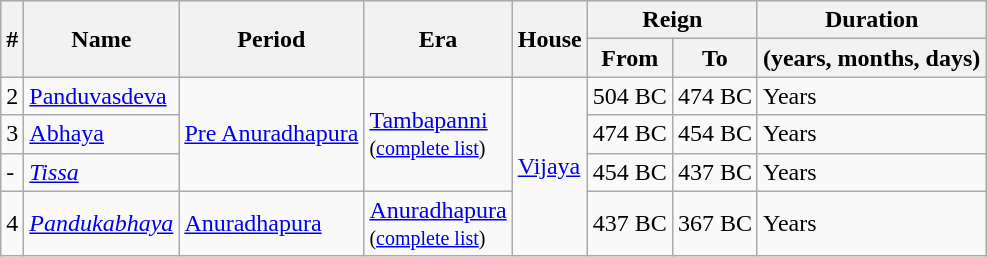<table class="wikitable sortable">
<tr style="background:#efefef;">
<th rowspan=2>#</th>
<th rowspan=2>Name</th>
<th rowspan=2>Period</th>
<th rowspan=2>Era</th>
<th rowspan=2>House</th>
<th colspan=2>Reign</th>
<th colspan=1>Duration</th>
</tr>
<tr>
<th>From</th>
<th>To</th>
<th>(years, months, days)</th>
</tr>
<tr>
<td>2</td>
<td><a href='#'>Panduvasdeva</a></td>
<td rowspan=3><a href='#'>Pre Anuradhapura</a></td>
<td rowspan=3><a href='#'>Tambapanni</a><br><small>(<a href='#'>complete list</a>)</small></td>
<td rowspan=6><a href='#'>Vijaya</a></td>
<td>504 BC</td>
<td>474 BC</td>
<td> Years</td>
</tr>
<tr>
<td>3</td>
<td><a href='#'>Abhaya</a></td>
<td>474 BC</td>
<td>454 BC</td>
<td> Years</td>
</tr>
<tr>
<td>-</td>
<td><em><a href='#'>Tissa</a></em></td>
<td>454 BC</td>
<td>437 BC</td>
<td> Years</td>
</tr>
<tr>
<td>4</td>
<td><em><a href='#'>Pandukabhaya</a></em></td>
<td><a href='#'>Anuradhapura</a></td>
<td><a href='#'>Anuradhapura</a><br><small>(<a href='#'>complete list</a>)</small></td>
<td>437 BC</td>
<td>367 BC</td>
<td> Years</td>
</tr>
</table>
